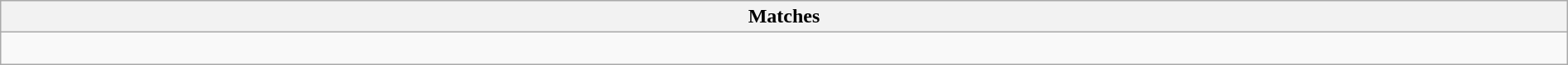<table class="wikitable collapsible collapsed" style="width:100%;">
<tr>
<th>Matches</th>
</tr>
<tr>
<td><br></td>
</tr>
</table>
